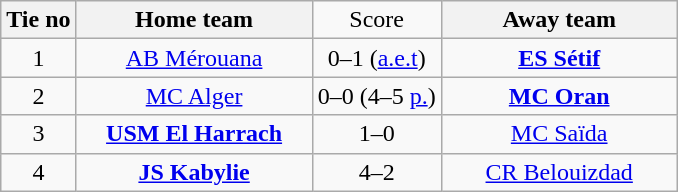<table class="wikitable" style="text-align:center">
<tr>
<th>Tie no</th>
<th style="width:150px;">Home team</th>
<td>Score</td>
<th style="width:150px;">Away team</th>
</tr>
<tr>
<td>1</td>
<td><a href='#'>AB Mérouana</a></td>
<td>0–1 (<a href='#'>a.e.t</a>)</td>
<td><strong><a href='#'>ES Sétif</a></strong></td>
</tr>
<tr>
<td>2</td>
<td><a href='#'>MC Alger</a></td>
<td>0–0 (4–5 <a href='#'>p.</a>)</td>
<td><strong><a href='#'>MC Oran</a></strong></td>
</tr>
<tr>
<td>3</td>
<td><strong><a href='#'>USM El Harrach</a></strong></td>
<td>1–0</td>
<td><a href='#'>MC Saïda</a></td>
</tr>
<tr>
<td>4</td>
<td><strong><a href='#'>JS Kabylie</a></strong></td>
<td>4–2</td>
<td><a href='#'>CR Belouizdad</a></td>
</tr>
</table>
